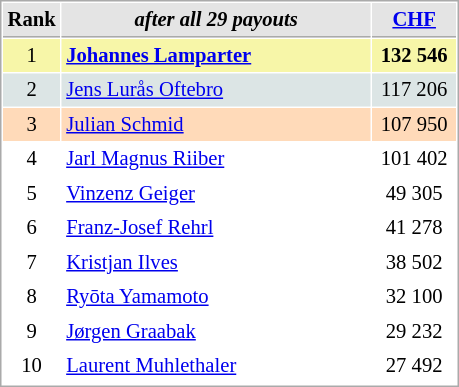<table cellspacing="1" cellpadding="3" style="border:1px solid #AAAAAA;font-size:86%">
<tr style="background-color: #E4E4E4;">
<th style="border-bottom:1px solid #AAAAAA; width: 10px;">Rank</th>
<th style="border-bottom:1px solid #AAAAAA; width: 200px;"><em>after all 29 payouts</em></th>
<th style="border-bottom:1px solid #AAAAAA; width: 50px;"><a href='#'>CHF</a></th>
</tr>
<tr style="background:#f7f6a8;">
<td align=center>1</td>
<td><strong> <a href='#'>Johannes Lamparter</a></strong></td>
<td align=center><strong>132 546</strong></td>
</tr>
<tr style="background:#dce5e5;">
<td align=center>2</td>
<td> <a href='#'>Jens Lurås Oftebro</a></td>
<td align=center>117 206</td>
</tr>
<tr style="background:#ffdab9;">
<td align=center>3</td>
<td> <a href='#'>Julian Schmid</a></td>
<td align=center>107 950</td>
</tr>
<tr>
<td align=center>4</td>
<td> <a href='#'>Jarl Magnus Riiber</a></td>
<td align=center>101 402</td>
</tr>
<tr>
<td align=center>5</td>
<td> <a href='#'>Vinzenz Geiger</a></td>
<td align=center>49 305</td>
</tr>
<tr>
<td align=center>6</td>
<td> <a href='#'>Franz-Josef Rehrl</a></td>
<td align=center>41 278</td>
</tr>
<tr>
<td align=center>7</td>
<td> <a href='#'>Kristjan Ilves</a></td>
<td align=center>38 502</td>
</tr>
<tr>
<td align=center>8</td>
<td> <a href='#'>Ryōta Yamamoto</a></td>
<td align=center>32 100</td>
</tr>
<tr>
<td align=center>9</td>
<td> <a href='#'>Jørgen Graabak</a></td>
<td align=center>29 232</td>
</tr>
<tr>
<td align=center>10</td>
<td> <a href='#'>Laurent Muhlethaler</a></td>
<td align=center>27 492</td>
</tr>
<tr>
</tr>
</table>
